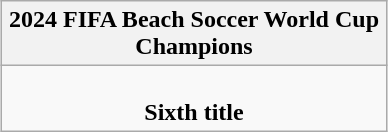<table class="wikitable" style="margin:1em auto; text-align:center">
<tr>
<th width=250><strong>2024 FIFA Beach Soccer World Cup<br>Champions</strong></th>
</tr>
<tr>
<td><strong></strong><br><strong>Sixth title</strong><br></td>
</tr>
</table>
